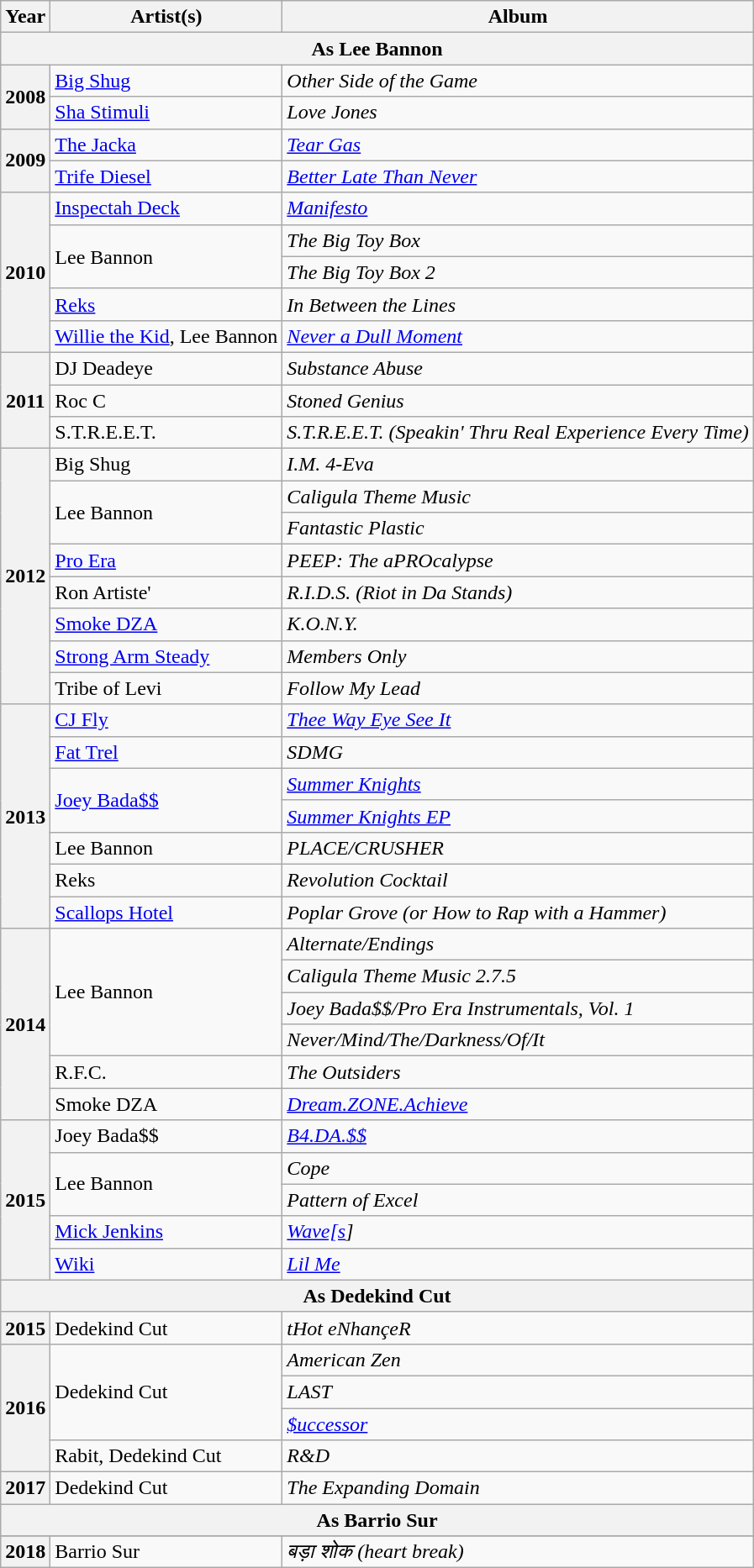<table class="wikitable plainrowheaders">
<tr>
<th scope="col">Year</th>
<th scope="col">Artist(s)</th>
<th scope="col">Album</th>
</tr>
<tr>
<th scope="col" colspan="3">As Lee Bannon</th>
</tr>
<tr>
<th scope="col" rowspan="2">2008</th>
<td><a href='#'>Big Shug</a></td>
<td><em>Other Side of the Game</em></td>
</tr>
<tr>
<td><a href='#'>Sha Stimuli</a></td>
<td><em>Love Jones</em></td>
</tr>
<tr>
<th scope="col" rowspan="2">2009</th>
<td><a href='#'>The Jacka</a></td>
<td><em><a href='#'>Tear Gas</a></em></td>
</tr>
<tr>
<td><a href='#'>Trife Diesel</a></td>
<td><em><a href='#'>Better Late Than Never</a></em></td>
</tr>
<tr>
<th scope="col" rowspan="5">2010</th>
<td><a href='#'>Inspectah Deck</a></td>
<td><em><a href='#'>Manifesto</a></em></td>
</tr>
<tr>
<td rowspan="2">Lee Bannon</td>
<td><em>The Big Toy Box</em></td>
</tr>
<tr>
<td><em>The Big Toy Box 2</em></td>
</tr>
<tr>
<td><a href='#'>Reks</a></td>
<td><em>In Between the Lines</em></td>
</tr>
<tr>
<td><a href='#'>Willie the Kid</a>, Lee Bannon</td>
<td><em><a href='#'>Never a Dull Moment</a></em></td>
</tr>
<tr>
<th scope="col" rowspan="3">2011</th>
<td>DJ Deadeye</td>
<td><em>Substance Abuse</em></td>
</tr>
<tr>
<td>Roc C</td>
<td><em>Stoned Genius</em></td>
</tr>
<tr>
<td>S.T.R.E.E.T.</td>
<td><em>S.T.R.E.E.T. (Speakin' Thru Real Experience Every Time)</em></td>
</tr>
<tr>
<th scope="col" rowspan="8">2012</th>
<td>Big Shug</td>
<td><em>I.M. 4-Eva</em></td>
</tr>
<tr>
<td rowspan="2">Lee Bannon</td>
<td><em>Caligula Theme Music</em></td>
</tr>
<tr>
<td><em>Fantastic Plastic</em></td>
</tr>
<tr>
<td><a href='#'>Pro Era</a></td>
<td><em>PEEP: The aPROcalypse</em></td>
</tr>
<tr>
<td>Ron Artiste'</td>
<td><em>R.I.D.S. (Riot in Da Stands)</em></td>
</tr>
<tr>
<td><a href='#'>Smoke DZA</a></td>
<td><em>K.O.N.Y.</em></td>
</tr>
<tr>
<td><a href='#'>Strong Arm Steady</a></td>
<td><em>Members Only</em></td>
</tr>
<tr>
<td>Tribe of Levi</td>
<td><em>Follow My Lead</em></td>
</tr>
<tr>
<th scope="col" rowspan="7">2013</th>
<td><a href='#'>CJ Fly</a></td>
<td><em><a href='#'>Thee Way Eye See It</a></em></td>
</tr>
<tr>
<td><a href='#'>Fat Trel</a></td>
<td><em>SDMG</em></td>
</tr>
<tr>
<td rowspan="2"><a href='#'>Joey Bada$$</a></td>
<td><em><a href='#'>Summer Knights</a></em></td>
</tr>
<tr>
<td><em><a href='#'>Summer Knights EP</a></em></td>
</tr>
<tr>
<td>Lee Bannon</td>
<td><em>PLACE/CRUSHER</em></td>
</tr>
<tr>
<td>Reks</td>
<td><em>Revolution Cocktail</em></td>
</tr>
<tr>
<td><a href='#'>Scallops Hotel</a></td>
<td><em>Poplar Grove (or How to Rap with a Hammer)</em></td>
</tr>
<tr>
<th scope="col" rowspan="6">2014</th>
<td rowspan="4">Lee Bannon</td>
<td><em>Alternate/Endings</em></td>
</tr>
<tr>
<td><em>Caligula Theme Music 2.7.5</em></td>
</tr>
<tr>
<td><em>Joey Bada$$/Pro Era Instrumentals, Vol. 1</em></td>
</tr>
<tr>
<td><em>Never/Mind/The/Darkness/Of/It</em></td>
</tr>
<tr>
<td>R.F.C.</td>
<td><em>The Outsiders</em></td>
</tr>
<tr>
<td>Smoke DZA</td>
<td><em><a href='#'>Dream.ZONE.Achieve</a></em></td>
</tr>
<tr>
<th scope="col" rowspan="5">2015</th>
<td>Joey Bada$$</td>
<td><em><a href='#'>B4.DA.$$</a></em></td>
</tr>
<tr>
<td rowspan="2">Lee Bannon</td>
<td><em>Cope</em></td>
</tr>
<tr>
<td><em>Pattern of Excel</em></td>
</tr>
<tr>
<td><a href='#'>Mick Jenkins</a></td>
<td><em><a href='#'>Wave[s</a>]</em></td>
</tr>
<tr>
<td><a href='#'>Wiki</a></td>
<td><em><a href='#'>Lil Me</a></em></td>
</tr>
<tr>
<th scope="col" colspan="3">As Dedekind Cut</th>
</tr>
<tr>
<th scope="col">2015</th>
<td>Dedekind Cut</td>
<td><em>tHot eNhançeR</em></td>
</tr>
<tr>
<th scope="col" rowspan="4">2016</th>
<td rowspan="3">Dedekind Cut</td>
<td><em>American Zen</em></td>
</tr>
<tr>
<td><em>LAST</em></td>
</tr>
<tr>
<td><em><a href='#'>$uccessor</a></em></td>
</tr>
<tr>
<td>Rabit, Dedekind Cut</td>
<td><em>R&D</em></td>
</tr>
<tr>
<th scope="col">2017</th>
<td>Dedekind Cut</td>
<td><em>The Expanding Domain</em></td>
</tr>
<tr>
<th scope="col" colspan="3">As Barrio Sur</th>
</tr>
<tr>
</tr>
<tr>
<th scope="col">2018</th>
<td>Barrio Sur</td>
<td><em>बड़ा शोक (heart break)</em></td>
</tr>
</table>
